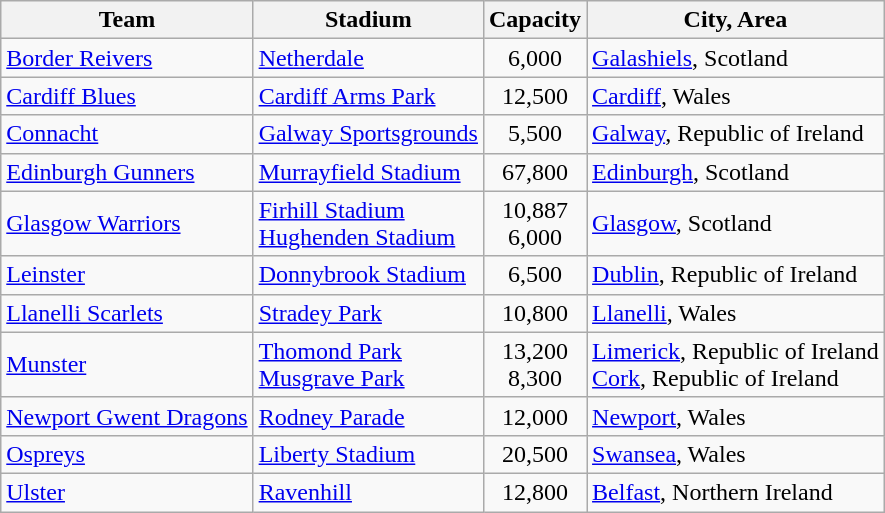<table class="wikitable">
<tr>
<th>Team</th>
<th>Stadium</th>
<th>Capacity</th>
<th>City, Area</th>
</tr>
<tr>
<td> <a href='#'>Border Reivers</a></td>
<td><a href='#'>Netherdale</a></td>
<td style="text-align:center;">6,000</td>
<td><a href='#'>Galashiels</a>, Scotland</td>
</tr>
<tr>
<td> <a href='#'>Cardiff Blues</a></td>
<td><a href='#'>Cardiff Arms Park</a></td>
<td style="text-align:center;">12,500</td>
<td><a href='#'>Cardiff</a>, Wales</td>
</tr>
<tr>
<td> <a href='#'>Connacht</a></td>
<td><a href='#'>Galway Sportsgrounds</a></td>
<td style="text-align:center;">5,500</td>
<td><a href='#'>Galway</a>, Republic of Ireland</td>
</tr>
<tr>
<td> <a href='#'>Edinburgh Gunners</a></td>
<td><a href='#'>Murrayfield Stadium</a></td>
<td style="text-align:center;">67,800</td>
<td><a href='#'>Edinburgh</a>, Scotland</td>
</tr>
<tr>
<td> <a href='#'>Glasgow Warriors</a></td>
<td><a href='#'>Firhill Stadium</a><br><a href='#'>Hughenden Stadium</a></td>
<td style="text-align:center;">10,887<br>6,000</td>
<td><a href='#'>Glasgow</a>, Scotland</td>
</tr>
<tr>
<td> <a href='#'>Leinster</a></td>
<td><a href='#'>Donnybrook Stadium</a></td>
<td style="text-align:center;">6,500</td>
<td><a href='#'>Dublin</a>, Republic of Ireland</td>
</tr>
<tr>
<td> <a href='#'>Llanelli Scarlets</a></td>
<td><a href='#'>Stradey Park</a></td>
<td style="text-align:center;">10,800</td>
<td><a href='#'>Llanelli</a>, Wales</td>
</tr>
<tr>
<td> <a href='#'>Munster</a></td>
<td><a href='#'>Thomond Park</a><br><a href='#'>Musgrave Park</a></td>
<td style="text-align:center;">13,200<br>8,300</td>
<td><a href='#'>Limerick</a>, Republic of Ireland<br><a href='#'>Cork</a>, Republic of Ireland</td>
</tr>
<tr>
<td> <a href='#'>Newport Gwent Dragons</a></td>
<td><a href='#'>Rodney Parade</a></td>
<td style="text-align:center;">12,000</td>
<td><a href='#'>Newport</a>, Wales</td>
</tr>
<tr>
<td> <a href='#'>Ospreys</a></td>
<td><a href='#'>Liberty Stadium</a></td>
<td style="text-align:center;">20,500</td>
<td><a href='#'>Swansea</a>, Wales</td>
</tr>
<tr>
<td> <a href='#'>Ulster</a></td>
<td><a href='#'>Ravenhill</a></td>
<td style="text-align:center;">12,800</td>
<td><a href='#'>Belfast</a>, Northern Ireland</td>
</tr>
</table>
